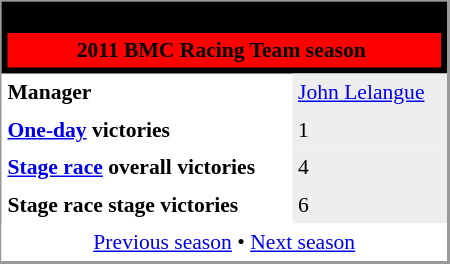<table align="right" cellpadding="4" cellspacing="0" style="margin-left:1em; width:300px; font-size:90%; border:1px solid #999; border-right-width:2px; border-bottom-width:2px; background-color:white;">
<tr>
<th colspan="2" style="background-color:black;"><br><table style="background:#FF0000;text-align:center;width:100%;">
<tr>
<td style="background:#FF0000;" align="center" width="100%"><span> 2011 BMC Racing Team season</span></td>
<td padding=15px></td>
</tr>
</table>
</th>
</tr>
<tr>
<td><strong>Manager </strong></td>
<td bgcolor=#EEEEEE><a href='#'>John Lelangue</a></td>
</tr>
<tr>
<td><strong><a href='#'>One-day</a> victories</strong></td>
<td bgcolor=#EEEEEE>1</td>
</tr>
<tr>
<td><strong><a href='#'>Stage race</a> overall victories</strong></td>
<td bgcolor=#EEEEEE>4</td>
</tr>
<tr>
<td><strong>Stage race stage victories</strong></td>
<td bgcolor=#EEEEEE>6</td>
</tr>
<tr>
<td colspan="2" bgcolor="white" align="center"><a href='#'>Previous season</a> • <a href='#'>Next season</a></td>
</tr>
</table>
